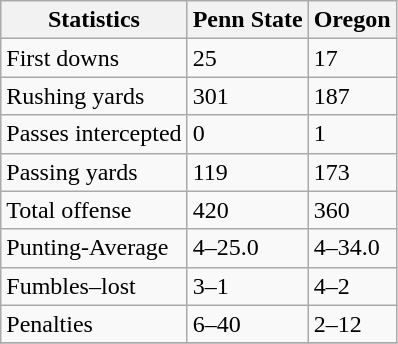<table class="wikitable">
<tr>
<th>Statistics</th>
<th>Penn State</th>
<th>Oregon</th>
</tr>
<tr>
<td>First downs</td>
<td>25</td>
<td>17</td>
</tr>
<tr>
<td>Rushing yards</td>
<td>301</td>
<td>187</td>
</tr>
<tr>
<td>Passes intercepted</td>
<td>0</td>
<td>1</td>
</tr>
<tr>
<td>Passing yards</td>
<td>119</td>
<td>173</td>
</tr>
<tr>
<td>Total offense</td>
<td>420</td>
<td>360</td>
</tr>
<tr>
<td>Punting-Average</td>
<td>4–25.0</td>
<td>4–34.0</td>
</tr>
<tr>
<td>Fumbles–lost</td>
<td>3–1</td>
<td>4–2</td>
</tr>
<tr>
<td>Penalties</td>
<td>6–40</td>
<td>2–12</td>
</tr>
<tr>
</tr>
</table>
